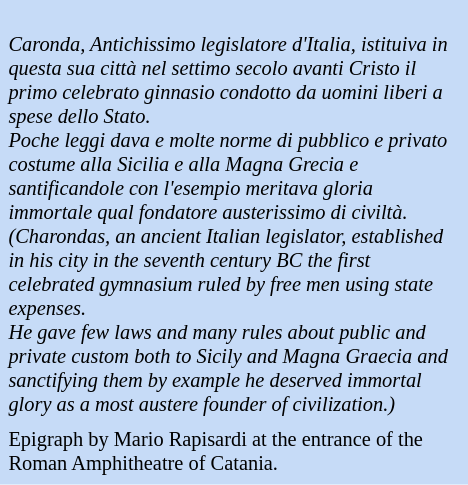<table class="toccolours" style="float: right; margin-left: 1em; margin-right: 1em; font-size: 85%; background:#c6dbf7; color:black; width:23em; max-width: 25%;" cellspacing="5">
<tr>
<td style="text-align: left;"><br><em>Caronda, Antichissimo legislatore d'Italia, istituiva in questa sua città nel settimo secolo avanti Cristo il primo celebrato ginnasio condotto da uomini liberi a spese dello Stato.</em><br><em>Poche leggi dava e molte norme di pubblico e privato costume alla Sicilia e alla Magna Grecia</em>
<em>e santificandole con l'esempio meritava gloria immortale qual fondatore austerissimo di civiltà.</em><br><em>(Charondas, an ancient Italian legislator, established in his city in the seventh century BC the first celebrated gymnasium ruled by free men using state expenses.</em><br><em>He gave few laws and many rules about public and private custom both to Sicily and Magna Graecia and sanctifying them by example he deserved immortal glory as a most austere founder of civilization.)</em></td>
</tr>
<tr>
<td style="text-align: left;">Epigraph by Mario Rapisardi at the entrance of the Roman Amphitheatre of Catania.</td>
</tr>
</table>
